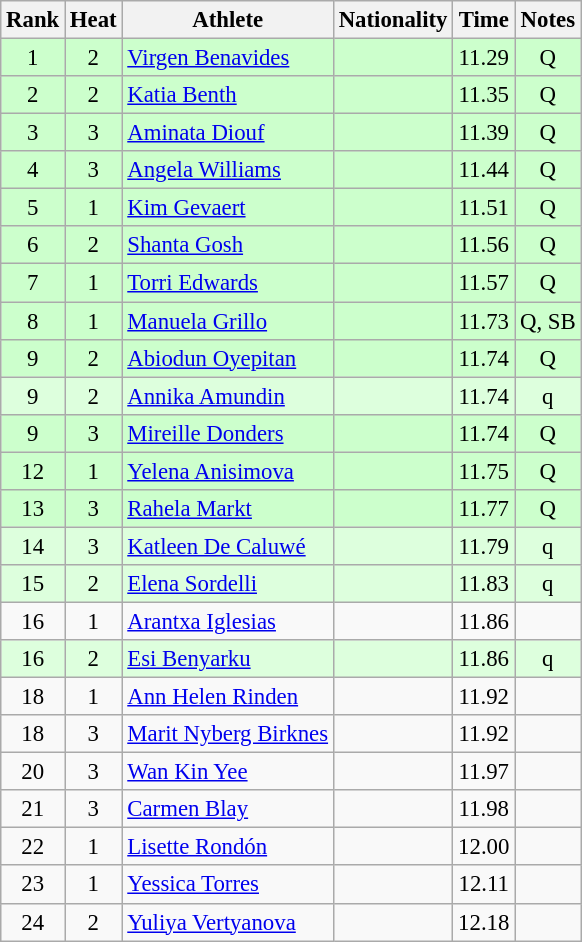<table class="wikitable sortable" style="text-align:center;font-size:95%">
<tr>
<th>Rank</th>
<th>Heat</th>
<th>Athlete</th>
<th>Nationality</th>
<th>Time</th>
<th>Notes</th>
</tr>
<tr bgcolor=ccffcc>
<td>1</td>
<td>2</td>
<td align="left"><a href='#'>Virgen Benavides</a></td>
<td align=left></td>
<td>11.29</td>
<td>Q</td>
</tr>
<tr bgcolor=ccffcc>
<td>2</td>
<td>2</td>
<td align="left"><a href='#'>Katia Benth</a></td>
<td align=left></td>
<td>11.35</td>
<td>Q</td>
</tr>
<tr bgcolor=ccffcc>
<td>3</td>
<td>3</td>
<td align="left"><a href='#'>Aminata Diouf</a></td>
<td align=left></td>
<td>11.39</td>
<td>Q</td>
</tr>
<tr bgcolor=ccffcc>
<td>4</td>
<td>3</td>
<td align="left"><a href='#'>Angela Williams</a></td>
<td align=left></td>
<td>11.44</td>
<td>Q</td>
</tr>
<tr bgcolor=ccffcc>
<td>5</td>
<td>1</td>
<td align="left"><a href='#'>Kim Gevaert</a></td>
<td align=left></td>
<td>11.51</td>
<td>Q</td>
</tr>
<tr bgcolor=ccffcc>
<td>6</td>
<td>2</td>
<td align="left"><a href='#'>Shanta Gosh</a></td>
<td align=left></td>
<td>11.56</td>
<td>Q</td>
</tr>
<tr bgcolor=ccffcc>
<td>7</td>
<td>1</td>
<td align="left"><a href='#'>Torri Edwards</a></td>
<td align=left></td>
<td>11.57</td>
<td>Q</td>
</tr>
<tr bgcolor=ccffcc>
<td>8</td>
<td>1</td>
<td align="left"><a href='#'>Manuela Grillo</a></td>
<td align=left></td>
<td>11.73</td>
<td>Q, SB</td>
</tr>
<tr bgcolor=ccffcc>
<td>9</td>
<td>2</td>
<td align="left"><a href='#'>Abiodun Oyepitan</a></td>
<td align=left></td>
<td>11.74</td>
<td>Q</td>
</tr>
<tr bgcolor=ddffdd>
<td>9</td>
<td>2</td>
<td align="left"><a href='#'>Annika Amundin</a></td>
<td align=left></td>
<td>11.74</td>
<td>q</td>
</tr>
<tr bgcolor=ccffcc>
<td>9</td>
<td>3</td>
<td align="left"><a href='#'>Mireille Donders</a></td>
<td align=left></td>
<td>11.74</td>
<td>Q</td>
</tr>
<tr bgcolor=ccffcc>
<td>12</td>
<td>1</td>
<td align="left"><a href='#'>Yelena Anisimova</a></td>
<td align=left></td>
<td>11.75</td>
<td>Q</td>
</tr>
<tr bgcolor=ccffcc>
<td>13</td>
<td>3</td>
<td align="left"><a href='#'>Rahela Markt</a></td>
<td align=left></td>
<td>11.77</td>
<td>Q</td>
</tr>
<tr bgcolor=ddffdd>
<td>14</td>
<td>3</td>
<td align="left"><a href='#'>Katleen De Caluwé</a></td>
<td align=left></td>
<td>11.79</td>
<td>q</td>
</tr>
<tr bgcolor=ddffdd>
<td>15</td>
<td>2</td>
<td align="left"><a href='#'>Elena Sordelli</a></td>
<td align=left></td>
<td>11.83</td>
<td>q</td>
</tr>
<tr>
<td>16</td>
<td>1</td>
<td align="left"><a href='#'>Arantxa Iglesias</a></td>
<td align=left></td>
<td>11.86</td>
<td></td>
</tr>
<tr bgcolor=ddffdd>
<td>16</td>
<td>2</td>
<td align="left"><a href='#'>Esi Benyarku</a></td>
<td align=left></td>
<td>11.86</td>
<td>q</td>
</tr>
<tr>
<td>18</td>
<td>1</td>
<td align="left"><a href='#'>Ann Helen Rinden</a></td>
<td align=left></td>
<td>11.92</td>
<td></td>
</tr>
<tr>
<td>18</td>
<td>3</td>
<td align="left"><a href='#'>Marit Nyberg Birknes</a></td>
<td align=left></td>
<td>11.92</td>
<td></td>
</tr>
<tr>
<td>20</td>
<td>3</td>
<td align="left"><a href='#'>Wan Kin Yee</a></td>
<td align=left></td>
<td>11.97</td>
<td></td>
</tr>
<tr>
<td>21</td>
<td>3</td>
<td align="left"><a href='#'>Carmen Blay</a></td>
<td align=left></td>
<td>11.98</td>
<td></td>
</tr>
<tr>
<td>22</td>
<td>1</td>
<td align="left"><a href='#'>Lisette Rondón</a></td>
<td align=left></td>
<td>12.00</td>
<td></td>
</tr>
<tr>
<td>23</td>
<td>1</td>
<td align="left"><a href='#'>Yessica Torres</a></td>
<td align=left></td>
<td>12.11</td>
<td></td>
</tr>
<tr>
<td>24</td>
<td>2</td>
<td align="left"><a href='#'>Yuliya Vertyanova</a></td>
<td align=left></td>
<td>12.18</td>
<td></td>
</tr>
</table>
